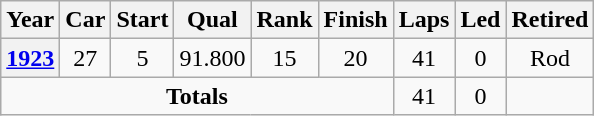<table class="wikitable" style="text-align:center">
<tr>
<th>Year</th>
<th>Car</th>
<th>Start</th>
<th>Qual</th>
<th>Rank</th>
<th>Finish</th>
<th>Laps</th>
<th>Led</th>
<th>Retired</th>
</tr>
<tr>
<th><a href='#'>1923</a></th>
<td>27</td>
<td>5</td>
<td>91.800</td>
<td>15</td>
<td>20</td>
<td>41</td>
<td>0</td>
<td>Rod</td>
</tr>
<tr>
<td colspan=6><strong>Totals</strong></td>
<td>41</td>
<td>0</td>
<td></td>
</tr>
</table>
